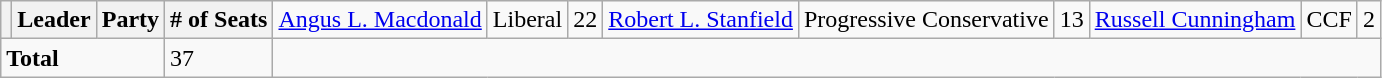<table class="wikitable">
<tr>
<th></th>
<th>Leader</th>
<th>Party</th>
<th># of Seats<br></th>
<td><a href='#'>Angus L. Macdonald</a></td>
<td>Liberal</td>
<td>22<br></td>
<td><a href='#'>Robert L. Stanfield</a></td>
<td>Progressive Conservative</td>
<td>13<br></td>
<td><a href='#'>Russell Cunningham</a></td>
<td>CCF</td>
<td>2</td>
</tr>
<tr>
<td colspan="3"><strong>Total</strong></td>
<td>37</td>
</tr>
</table>
